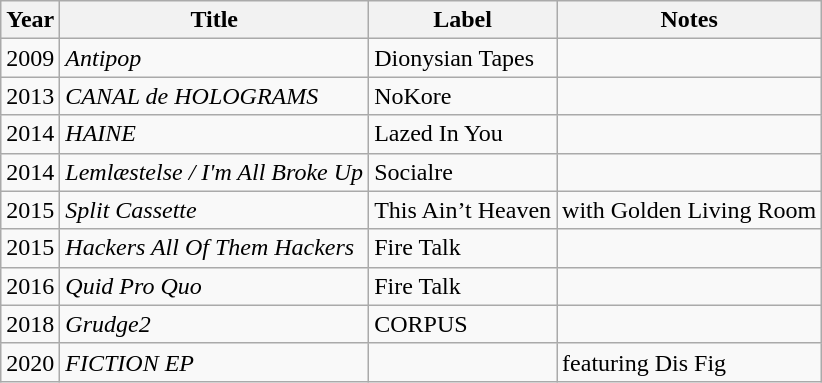<table class="wikitable sortable">
<tr>
<th>Year</th>
<th>Title</th>
<th>Label</th>
<th>Notes</th>
</tr>
<tr>
<td>2009</td>
<td><em>Antipop</em></td>
<td>Dionysian Tapes</td>
<td></td>
</tr>
<tr>
<td>2013</td>
<td><em>CANAL de HOLOGRAMS</em></td>
<td>NoKore</td>
<td></td>
</tr>
<tr>
<td>2014</td>
<td><em>HAINE</em></td>
<td>Lazed In You</td>
<td></td>
</tr>
<tr>
<td>2014</td>
<td><em>Lemlæstelse / I'm All Broke Up</em></td>
<td>Socialre</td>
<td></td>
</tr>
<tr>
<td>2015</td>
<td><em>Split Cassette</em></td>
<td>This Ain’t Heaven</td>
<td>with Golden Living Room</td>
</tr>
<tr>
<td>2015</td>
<td><em>Hackers All Of Them Hackers</em></td>
<td>Fire Talk</td>
<td></td>
</tr>
<tr>
<td>2016</td>
<td><em>Quid Pro Quo</em></td>
<td>Fire Talk</td>
<td></td>
</tr>
<tr>
<td>2018</td>
<td><em>Grudge2</em></td>
<td>CORPUS</td>
<td></td>
</tr>
<tr>
<td>2020</td>
<td><em>FICTION EP</em></td>
<td></td>
<td>featuring Dis Fig</td>
</tr>
</table>
